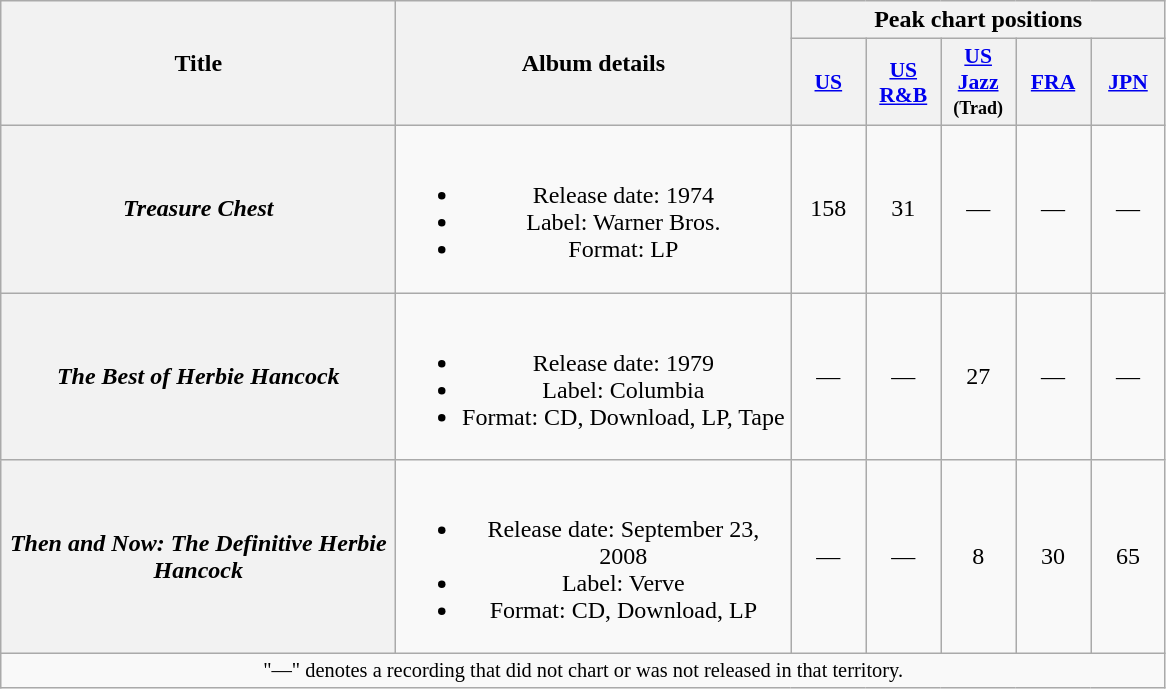<table class="wikitable plainrowheaders" style="text-align:center;">
<tr>
<th scope="col" rowspan="2" style="width:16em;">Title</th>
<th scope="col" rowspan="2" style="width:16em;">Album details</th>
<th scope="col" colspan="5">Peak chart positions</th>
</tr>
<tr>
<th scope="col" style="width:3em;font-size:90%;"><a href='#'>US</a><br></th>
<th scope="col" style="width:3em;font-size:90%;"><a href='#'>US <br>R&B</a><br></th>
<th scope="col" style="width:3em;font-size:90%;"><a href='#'>US <br>Jazz</a><br><small>(Trad)</small><br></th>
<th scope="col" style="width:3em;font-size:90%;"><a href='#'>FRA</a><br></th>
<th scope="col" style="width:3em;font-size:90%;"><a href='#'>JPN</a><br></th>
</tr>
<tr>
<th scope="row"><em>Treasure Chest</em></th>
<td><br><ul><li>Release date: 1974</li><li>Label: Warner Bros.</li><li>Format: LP</li></ul></td>
<td>158</td>
<td>31</td>
<td>—</td>
<td>—</td>
<td>—</td>
</tr>
<tr>
<th scope="row"><em>The Best of Herbie Hancock</em></th>
<td><br><ul><li>Release date: 1979</li><li>Label: Columbia</li><li>Format: CD, Download, LP, Tape</li></ul></td>
<td>—</td>
<td>—</td>
<td>27</td>
<td>—</td>
<td>—</td>
</tr>
<tr>
<th scope="row"><em>Then and Now: The Definitive Herbie Hancock</em></th>
<td><br><ul><li>Release date: September 23, 2008</li><li>Label: Verve</li><li>Format: CD, Download, LP</li></ul></td>
<td>—</td>
<td>—</td>
<td>8</td>
<td>30</td>
<td>65</td>
</tr>
<tr>
<td colspan="14" style="font-size:85%">"—" denotes a recording that did not chart or was not released in that territory.</td>
</tr>
</table>
